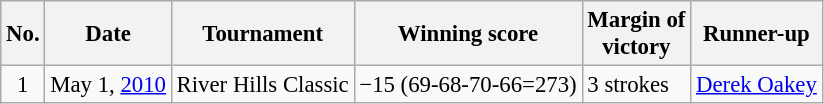<table class="wikitable" style="font-size:95%;">
<tr>
<th>No.</th>
<th>Date</th>
<th>Tournament</th>
<th>Winning score</th>
<th>Margin of<br>victory</th>
<th>Runner-up</th>
</tr>
<tr>
<td align=center>1</td>
<td align=right>May 1, <a href='#'>2010</a></td>
<td>River Hills Classic</td>
<td>−15 (69-68-70-66=273)</td>
<td>3 strokes</td>
<td> <a href='#'>Derek Oakey</a></td>
</tr>
</table>
